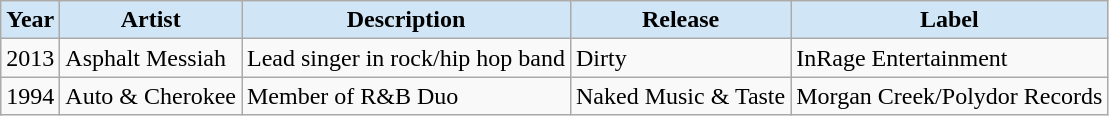<table class="wikitable">
<tr>
<th style="background:#d0e5f5">Year</th>
<th style="background:#d0e5f5">Artist</th>
<th style="background:#d0e5f5">Description</th>
<th style="background:#d0e5f5">Release</th>
<th style="background:#d0e5f5">Label</th>
</tr>
<tr>
<td>2013</td>
<td>Asphalt Messiah</td>
<td>Lead singer in rock/hip hop band</td>
<td>Dirty</td>
<td>InRage Entertainment</td>
</tr>
<tr>
<td>1994</td>
<td>Auto & Cherokee</td>
<td>Member of R&B Duo</td>
<td>Naked Music & Taste</td>
<td>Morgan Creek/Polydor Records</td>
</tr>
</table>
